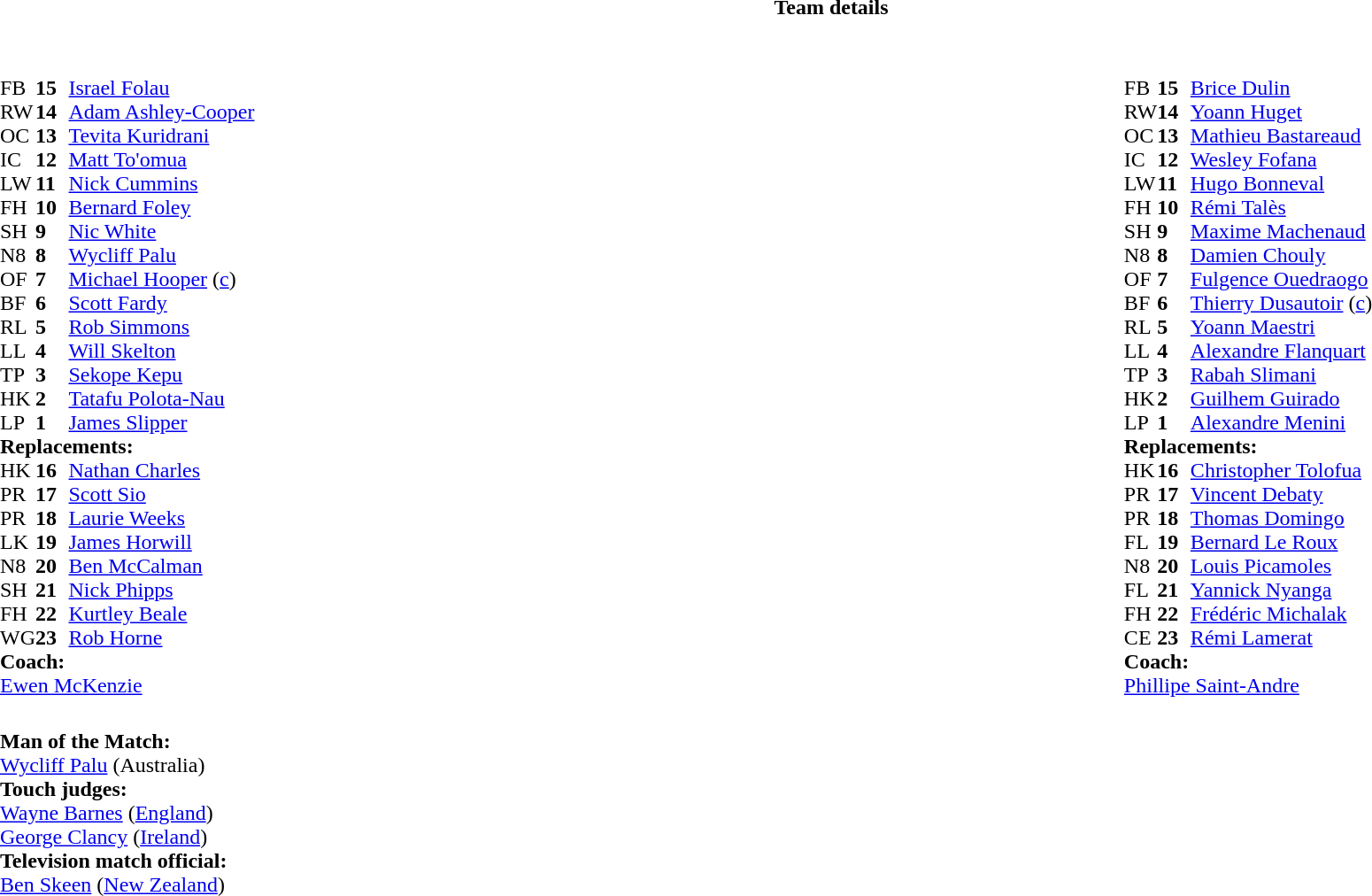<table border="0" width="100%" class="collapsible collapsed">
<tr>
<th>Team details</th>
</tr>
<tr>
<td><br><table style="width:100%;">
<tr>
<td style="vertical-align:top; width:50%"><br><table cellspacing="0" cellpadding="0">
<tr>
<th width="25"></th>
<th width="25"></th>
</tr>
<tr>
<td>FB</td>
<td><strong>15</strong></td>
<td><a href='#'>Israel Folau</a></td>
</tr>
<tr>
<td>RW</td>
<td><strong>14</strong></td>
<td><a href='#'>Adam Ashley-Cooper</a></td>
</tr>
<tr>
<td>OC</td>
<td><strong>13</strong></td>
<td><a href='#'>Tevita Kuridrani</a></td>
<td></td>
<td></td>
</tr>
<tr>
<td>IC</td>
<td><strong>12</strong></td>
<td><a href='#'>Matt To'omua</a></td>
<td></td>
<td></td>
</tr>
<tr>
<td>LW</td>
<td><strong>11</strong></td>
<td><a href='#'>Nick Cummins</a></td>
</tr>
<tr>
<td>FH</td>
<td><strong>10</strong></td>
<td><a href='#'>Bernard Foley</a></td>
</tr>
<tr>
<td>SH</td>
<td><strong>9</strong></td>
<td><a href='#'>Nic White</a></td>
<td></td>
<td></td>
</tr>
<tr>
<td>N8</td>
<td><strong>8</strong></td>
<td><a href='#'>Wycliff Palu</a></td>
<td></td>
<td></td>
</tr>
<tr>
<td>OF</td>
<td><strong>7</strong></td>
<td><a href='#'>Michael Hooper</a> (<a href='#'>c</a>)</td>
</tr>
<tr>
<td>BF</td>
<td><strong>6</strong></td>
<td><a href='#'>Scott Fardy</a></td>
</tr>
<tr>
<td>RL</td>
<td><strong>5</strong></td>
<td><a href='#'>Rob Simmons</a></td>
</tr>
<tr>
<td>LL</td>
<td><strong>4</strong></td>
<td><a href='#'>Will Skelton</a></td>
<td></td>
<td></td>
</tr>
<tr>
<td>TP</td>
<td><strong>3</strong></td>
<td><a href='#'>Sekope Kepu</a></td>
<td></td>
<td></td>
</tr>
<tr>
<td>HK</td>
<td><strong>2</strong></td>
<td><a href='#'>Tatafu Polota-Nau</a></td>
<td></td>
<td></td>
</tr>
<tr>
<td>LP</td>
<td><strong>1</strong></td>
<td><a href='#'>James Slipper</a></td>
<td></td>
<td></td>
</tr>
<tr>
<td colspan=3><strong>Replacements:</strong></td>
</tr>
<tr>
<td>HK</td>
<td><strong>16</strong></td>
<td><a href='#'>Nathan Charles</a></td>
<td></td>
<td></td>
</tr>
<tr>
<td>PR</td>
<td><strong>17</strong></td>
<td><a href='#'>Scott Sio</a></td>
<td></td>
<td></td>
</tr>
<tr>
<td>PR</td>
<td><strong>18</strong></td>
<td><a href='#'>Laurie Weeks</a></td>
<td></td>
<td></td>
</tr>
<tr>
<td>LK</td>
<td><strong>19</strong></td>
<td><a href='#'>James Horwill</a></td>
<td></td>
<td></td>
</tr>
<tr>
<td>N8</td>
<td><strong>20</strong></td>
<td><a href='#'>Ben McCalman</a></td>
<td></td>
<td></td>
</tr>
<tr>
<td>SH</td>
<td><strong>21</strong></td>
<td><a href='#'>Nick Phipps</a></td>
<td></td>
<td></td>
</tr>
<tr>
<td>FH</td>
<td><strong>22</strong></td>
<td><a href='#'>Kurtley Beale</a></td>
<td></td>
<td></td>
</tr>
<tr>
<td>WG</td>
<td><strong>23</strong></td>
<td><a href='#'>Rob Horne</a></td>
<td></td>
<td></td>
</tr>
<tr>
<td colspan=3><strong>Coach:</strong></td>
</tr>
<tr>
<td colspan="4"> <a href='#'>Ewen McKenzie</a></td>
</tr>
</table>
</td>
<td style="vertical-align:top; width:50%"><br><table cellspacing="0" cellpadding="0" style="margin:auto">
<tr>
<th width="25"></th>
<th width="25"></th>
</tr>
<tr>
<td>FB</td>
<td><strong>15</strong></td>
<td><a href='#'>Brice Dulin</a></td>
</tr>
<tr>
<td>RW</td>
<td><strong>14</strong></td>
<td><a href='#'>Yoann Huget</a></td>
</tr>
<tr>
<td>OC</td>
<td><strong>13</strong></td>
<td><a href='#'>Mathieu Bastareaud</a></td>
</tr>
<tr>
<td>IC</td>
<td><strong>12</strong></td>
<td><a href='#'>Wesley Fofana</a></td>
</tr>
<tr>
<td>LW</td>
<td><strong>11</strong></td>
<td><a href='#'>Hugo Bonneval</a></td>
<td></td>
<td></td>
</tr>
<tr>
<td>FH</td>
<td><strong>10</strong></td>
<td><a href='#'>Rémi Talès</a></td>
<td></td>
<td></td>
</tr>
<tr>
<td>SH</td>
<td><strong>9</strong></td>
<td><a href='#'>Maxime Machenaud</a></td>
</tr>
<tr>
<td>N8</td>
<td><strong>8</strong></td>
<td><a href='#'>Damien Chouly</a></td>
<td></td>
<td></td>
</tr>
<tr>
<td>OF</td>
<td><strong>7</strong></td>
<td><a href='#'>Fulgence Ouedraogo</a></td>
<td></td>
<td></td>
</tr>
<tr>
<td>BF</td>
<td><strong>6</strong></td>
<td><a href='#'>Thierry Dusautoir</a> (<a href='#'>c</a>)</td>
</tr>
<tr>
<td>RL</td>
<td><strong>5</strong></td>
<td><a href='#'>Yoann Maestri</a></td>
</tr>
<tr>
<td>LL</td>
<td><strong>4</strong></td>
<td><a href='#'>Alexandre Flanquart</a></td>
<td></td>
<td></td>
</tr>
<tr>
<td>TP</td>
<td><strong>3</strong></td>
<td><a href='#'>Rabah Slimani</a></td>
<td></td>
<td></td>
</tr>
<tr>
<td>HK</td>
<td><strong>2</strong></td>
<td><a href='#'>Guilhem Guirado</a></td>
<td></td>
<td></td>
</tr>
<tr>
<td>LP</td>
<td><strong>1</strong></td>
<td><a href='#'>Alexandre Menini</a></td>
<td></td>
<td></td>
</tr>
<tr>
<td colspan=3><strong>Replacements:</strong></td>
</tr>
<tr>
<td>HK</td>
<td><strong>16</strong></td>
<td><a href='#'>Christopher Tolofua</a></td>
<td></td>
<td></td>
</tr>
<tr>
<td>PR</td>
<td><strong>17</strong></td>
<td><a href='#'>Vincent Debaty</a></td>
<td></td>
<td></td>
</tr>
<tr>
<td>PR</td>
<td><strong>18</strong></td>
<td><a href='#'>Thomas Domingo</a></td>
<td></td>
<td></td>
</tr>
<tr>
<td>FL</td>
<td><strong>19</strong></td>
<td><a href='#'>Bernard Le Roux</a></td>
<td></td>
<td></td>
</tr>
<tr>
<td>N8</td>
<td><strong>20</strong></td>
<td><a href='#'>Louis Picamoles</a></td>
<td></td>
<td></td>
</tr>
<tr>
<td>FL</td>
<td><strong>21</strong></td>
<td><a href='#'>Yannick Nyanga</a></td>
<td></td>
<td></td>
</tr>
<tr>
<td>FH</td>
<td><strong>22</strong></td>
<td><a href='#'>Frédéric Michalak</a></td>
<td></td>
<td></td>
</tr>
<tr>
<td>CE</td>
<td><strong>23</strong></td>
<td><a href='#'>Rémi Lamerat</a></td>
<td></td>
<td></td>
</tr>
<tr>
<td colspan=3><strong>Coach:</strong></td>
</tr>
<tr>
<td colspan="4"> <a href='#'>Phillipe Saint-Andre</a></td>
</tr>
</table>
</td>
</tr>
</table>
<table style="width:100%">
<tr>
<td><br><strong>Man of the Match:</strong>
<br><a href='#'>Wycliff Palu</a> (Australia)<br><strong>Touch judges:</strong>
<br><a href='#'>Wayne Barnes</a> (<a href='#'>England</a>)
<br><a href='#'>George Clancy</a> (<a href='#'>Ireland</a>)
<br><strong>Television match official:</strong>
<br><a href='#'>Ben Skeen</a> (<a href='#'>New Zealand</a>)</td>
</tr>
</table>
</td>
</tr>
</table>
